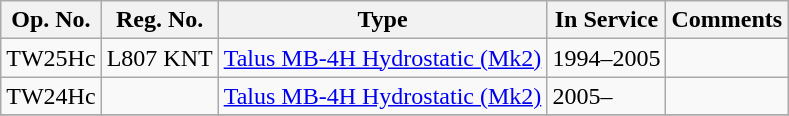<table class="wikitable">
<tr>
<th>Op. No.</th>
<th>Reg. No.</th>
<th>Type</th>
<th>In Service</th>
<th>Comments</th>
</tr>
<tr>
<td>TW25Hc</td>
<td>L807 KNT</td>
<td><a href='#'>Talus MB-4H Hydrostatic (Mk2)</a></td>
<td>1994–2005</td>
<td></td>
</tr>
<tr>
<td>TW24Hc</td>
<td></td>
<td><a href='#'>Talus MB-4H Hydrostatic (Mk2)</a></td>
<td>2005–</td>
<td></td>
</tr>
<tr>
</tr>
</table>
